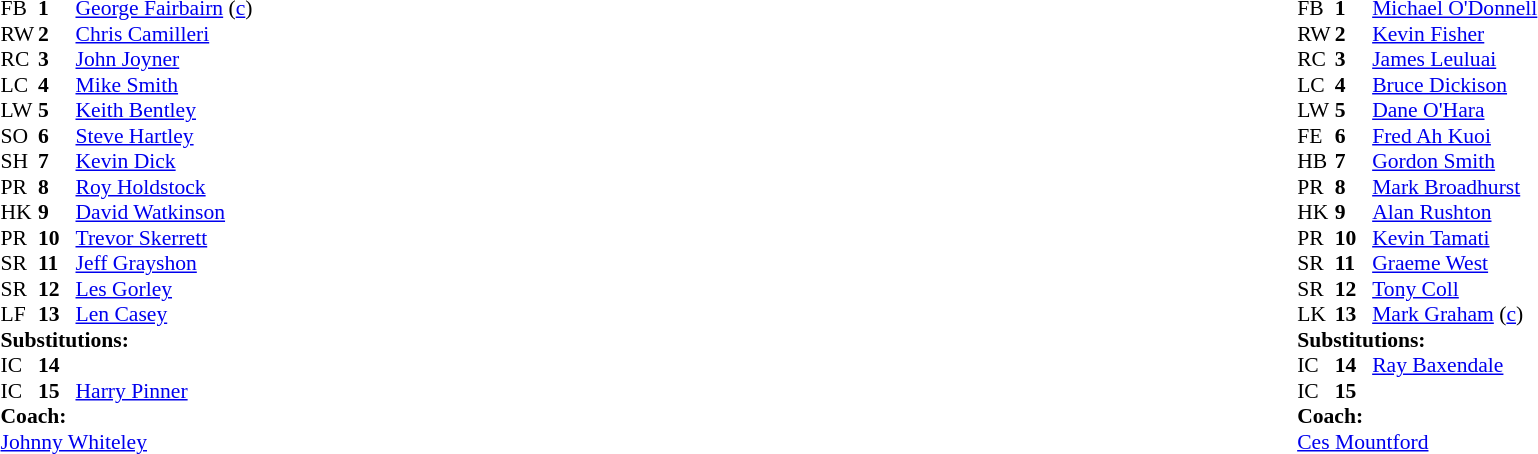<table width="100%">
<tr>
<td valign="top" width="50%"><br><table style="font-size: 90%" cellspacing="0" cellpadding="0">
<tr>
<th width="25"></th>
<th width="25"></th>
</tr>
<tr>
<td>FB</td>
<td><strong>1</strong></td>
<td><a href='#'>George Fairbairn</a> (<a href='#'>c</a>)</td>
</tr>
<tr>
<td>RW</td>
<td><strong>2</strong></td>
<td><a href='#'>Chris Camilleri</a></td>
</tr>
<tr>
<td>RC</td>
<td><strong>3</strong></td>
<td><a href='#'>John Joyner</a></td>
</tr>
<tr>
<td>LC</td>
<td><strong>4</strong></td>
<td><a href='#'>Mike Smith</a></td>
</tr>
<tr>
<td>LW</td>
<td><strong>5</strong></td>
<td><a href='#'>Keith Bentley</a></td>
</tr>
<tr>
<td>SO</td>
<td><strong>6</strong></td>
<td><a href='#'>Steve Hartley</a></td>
</tr>
<tr>
<td>SH</td>
<td><strong>7</strong></td>
<td><a href='#'>Kevin Dick</a></td>
</tr>
<tr>
<td>PR</td>
<td><strong>8</strong></td>
<td><a href='#'>Roy Holdstock</a></td>
</tr>
<tr>
<td>HK</td>
<td><strong>9</strong></td>
<td><a href='#'>David Watkinson</a></td>
</tr>
<tr>
<td>PR</td>
<td><strong>10</strong></td>
<td><a href='#'>Trevor Skerrett</a></td>
</tr>
<tr>
<td>SR</td>
<td><strong>11</strong></td>
<td><a href='#'>Jeff Grayshon</a></td>
</tr>
<tr>
<td>SR</td>
<td><strong>12</strong></td>
<td><a href='#'>Les Gorley</a></td>
</tr>
<tr>
<td>LF</td>
<td><strong>13</strong></td>
<td><a href='#'>Len Casey</a></td>
</tr>
<tr>
<td colspan=3><strong>Substitutions:</strong></td>
</tr>
<tr>
<td>IC</td>
<td><strong>14</strong></td>
<td></td>
</tr>
<tr>
<td>IC</td>
<td><strong>15</strong></td>
<td><a href='#'>Harry Pinner</a></td>
</tr>
<tr>
<td colspan=3><strong>Coach:</strong></td>
</tr>
<tr>
<td colspan="4"> <a href='#'>Johnny Whiteley</a></td>
</tr>
</table>
</td>
<td valign="top" width="50%"><br><table style="font-size: 90%" cellspacing="0" cellpadding="0" align="center">
<tr>
<th width="25"></th>
<th width="25"></th>
</tr>
<tr>
<td>FB</td>
<td><strong>1</strong></td>
<td><a href='#'>Michael O'Donnell</a></td>
</tr>
<tr>
<td>RW</td>
<td><strong>2</strong></td>
<td><a href='#'>Kevin Fisher</a></td>
</tr>
<tr>
<td>RC</td>
<td><strong>3</strong></td>
<td><a href='#'>James Leuluai</a></td>
</tr>
<tr>
<td>LC</td>
<td><strong>4</strong></td>
<td><a href='#'>Bruce Dickison</a></td>
</tr>
<tr>
<td>LW</td>
<td><strong>5</strong></td>
<td><a href='#'>Dane O'Hara</a></td>
</tr>
<tr>
<td>FE</td>
<td><strong>6</strong></td>
<td><a href='#'>Fred Ah Kuoi</a></td>
</tr>
<tr>
<td>HB</td>
<td><strong>7</strong></td>
<td><a href='#'>Gordon Smith</a></td>
</tr>
<tr>
<td>PR</td>
<td><strong>8</strong></td>
<td><a href='#'>Mark Broadhurst</a></td>
</tr>
<tr>
<td>HK</td>
<td><strong>9</strong></td>
<td><a href='#'>Alan Rushton</a></td>
</tr>
<tr>
<td>PR</td>
<td><strong>10</strong></td>
<td><a href='#'>Kevin Tamati</a></td>
</tr>
<tr>
<td>SR</td>
<td><strong>11</strong></td>
<td><a href='#'>Graeme West</a></td>
</tr>
<tr>
<td>SR</td>
<td><strong>12</strong></td>
<td><a href='#'>Tony Coll</a></td>
</tr>
<tr>
<td>LK</td>
<td><strong>13</strong></td>
<td><a href='#'>Mark Graham</a> (<a href='#'>c</a>)</td>
</tr>
<tr>
<td colspan=3><strong>Substitutions:</strong></td>
</tr>
<tr>
<td>IC</td>
<td><strong>14</strong></td>
<td><a href='#'>Ray Baxendale</a></td>
</tr>
<tr>
<td>IC</td>
<td><strong>15</strong></td>
<td></td>
</tr>
<tr>
<td colspan=3><strong>Coach:</strong></td>
</tr>
<tr>
<td colspan="4"> <a href='#'>Ces Mountford</a></td>
</tr>
</table>
</td>
</tr>
</table>
